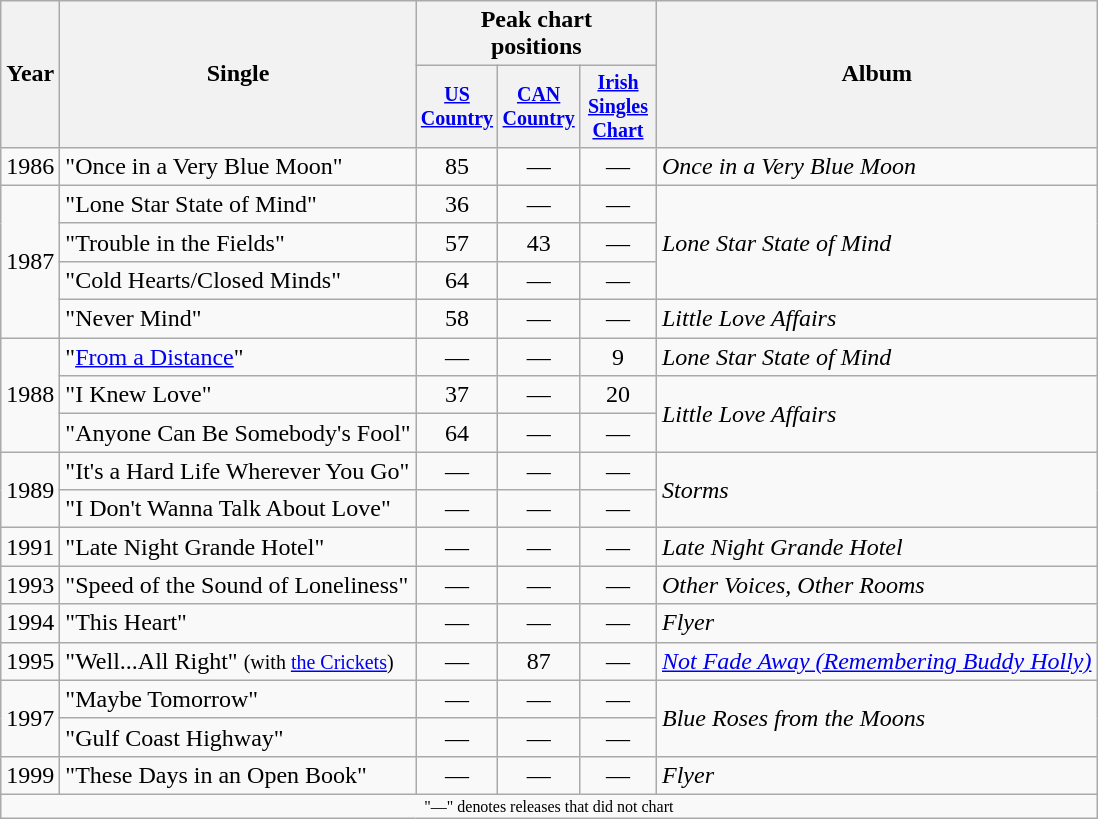<table class="wikitable" style="text-align:center;">
<tr>
<th rowspan="2">Year</th>
<th rowspan="2">Single</th>
<th colspan="3">Peak chart<br>positions</th>
<th rowspan="2">Album</th>
</tr>
<tr style="font-size:smaller;">
<th style="width:45px;"><a href='#'>US Country</a><br></th>
<th style="width:45px;"><a href='#'>CAN Country</a><br></th>
<th style="width:45px;"><a href='#'>Irish Singles Chart</a><br></th>
</tr>
<tr>
<td>1986</td>
<td style="text-align:left;">"Once in a Very Blue Moon"</td>
<td>85</td>
<td>—</td>
<td>—</td>
<td style="text-align:left;"><em>Once in a Very Blue Moon</em></td>
</tr>
<tr>
<td rowspan="4">1987</td>
<td style="text-align:left;">"Lone Star State of Mind"</td>
<td>36</td>
<td>—</td>
<td>—</td>
<td style="text-align:left;" rowspan="3"><em>Lone Star State of Mind</em></td>
</tr>
<tr>
<td style="text-align:left;">"Trouble in the Fields"</td>
<td>57</td>
<td>43</td>
<td>—</td>
</tr>
<tr>
<td style="text-align:left;">"Cold Hearts/Closed Minds"</td>
<td>64</td>
<td>—</td>
<td>—</td>
</tr>
<tr>
<td style="text-align:left;">"Never Mind"</td>
<td>58</td>
<td>—</td>
<td>—</td>
<td style="text-align:left;" rowspan="1"><em>Little Love Affairs</em></td>
</tr>
<tr>
<td rowspan="3">1988</td>
<td style="text-align:left;">"<a href='#'>From a Distance</a>"</td>
<td>—</td>
<td>—</td>
<td>9</td>
<td style="text-align:left;"><em>Lone Star State of Mind</em></td>
</tr>
<tr>
<td style="text-align:left;">"I Knew Love"</td>
<td>37</td>
<td>—</td>
<td>20</td>
<td style="text-align:left;" rowspan="2"><em>Little Love Affairs</em></td>
</tr>
<tr>
<td style="text-align:left;">"Anyone Can Be Somebody's Fool"</td>
<td>64</td>
<td>—</td>
<td>—</td>
</tr>
<tr>
<td rowspan="2">1989</td>
<td style="text-align:left;">"It's a Hard Life Wherever You Go"</td>
<td>—</td>
<td>—</td>
<td>—</td>
<td style="text-align:left;" rowspan="2"><em>Storms</em></td>
</tr>
<tr>
<td style="text-align:left;">"I Don't Wanna Talk About Love"</td>
<td>—</td>
<td>—</td>
<td>—</td>
</tr>
<tr>
<td>1991</td>
<td style="text-align:left;">"Late Night Grande Hotel"</td>
<td>—</td>
<td>—</td>
<td>—</td>
<td style="text-align:left;"><em>Late Night Grande Hotel</em></td>
</tr>
<tr>
<td>1993</td>
<td style="text-align:left;">"Speed of the Sound of Loneliness"</td>
<td>—</td>
<td>—</td>
<td>—</td>
<td style="text-align:left;"><em>Other Voices, Other Rooms</em></td>
</tr>
<tr>
<td>1994</td>
<td style="text-align:left;">"This Heart"</td>
<td>—</td>
<td>—</td>
<td>—</td>
<td style="text-align:left;"><em>Flyer</em></td>
</tr>
<tr>
<td>1995</td>
<td style="text-align:left;">"Well...All Right" <small>(with <a href='#'>the Crickets</a>)</small></td>
<td>—</td>
<td>87</td>
<td>—</td>
<td style="text-align:left;"><em><a href='#'>Not Fade Away (Remembering Buddy Holly)</a></em></td>
</tr>
<tr>
<td rowspan="2">1997</td>
<td style="text-align:left;">"Maybe Tomorrow"</td>
<td>—</td>
<td>—</td>
<td>—</td>
<td style="text-align:left;" rowspan="2"><em>Blue Roses from the Moons</em></td>
</tr>
<tr>
<td style="text-align:left;">"Gulf Coast Highway"</td>
<td>—</td>
<td>—</td>
<td>—</td>
</tr>
<tr>
<td>1999</td>
<td style="text-align:left;">"These Days in an Open Book"</td>
<td>—</td>
<td>—</td>
<td>—</td>
<td style="text-align:left;"><em>Flyer</em></td>
</tr>
<tr>
<td colspan="6" style="font-size:8pt;">"—" denotes releases that did not chart</td>
</tr>
</table>
